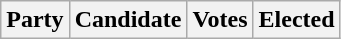<table class="wikitable">
<tr>
<th colspan="2">Party</th>
<th>Candidate</th>
<th>Votes</th>
<th>Elected<br>



















</th>
</tr>
</table>
